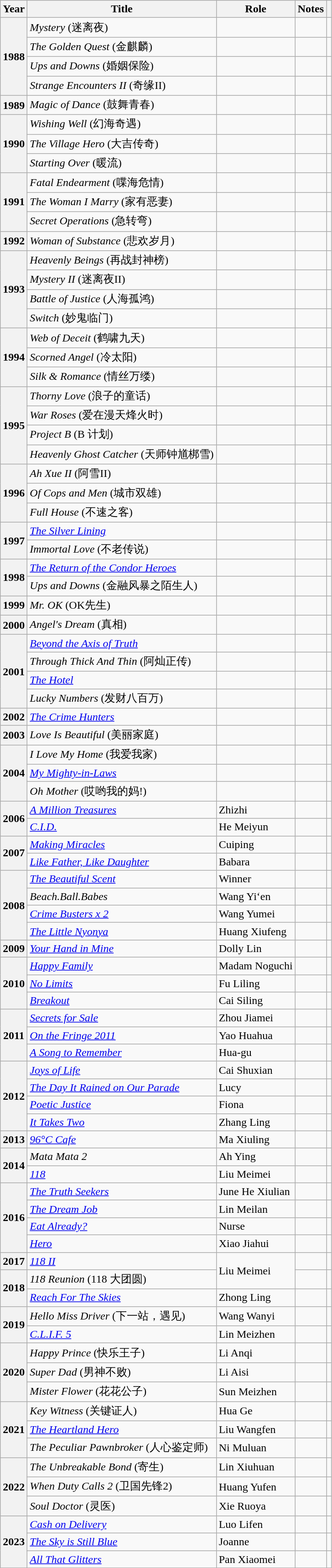<table class="wikitable sortable plainrowheaders">
<tr>
<th scope="col">Year</th>
<th scope="col">Title</th>
<th scope="col">Role</th>
<th scope="col" class="unsortable">Notes</th>
<th scope="col" class="unsortable"></th>
</tr>
<tr>
<th scope="row" rowspan="4">1988</th>
<td><em>Mystery</em> (迷离夜)</td>
<td></td>
<td></td>
<td></td>
</tr>
<tr>
<td><em>The Golden Quest</em> (金麒麟)</td>
<td></td>
<td></td>
<td></td>
</tr>
<tr>
<td><em>Ups and Downs</em> (婚姻保险)</td>
<td></td>
<td></td>
<td></td>
</tr>
<tr>
<td><em>Strange Encounters II</em> (奇缘II)</td>
<td></td>
<td></td>
<td></td>
</tr>
<tr>
<th scope="row">1989</th>
<td><em>Magic of Dance</em> (鼓舞青春)</td>
<td></td>
<td></td>
<td></td>
</tr>
<tr>
<th scope="row" rowspan="3">1990</th>
<td><em>Wishing Well</em> (幻海奇遇)</td>
<td></td>
<td></td>
<td></td>
</tr>
<tr>
<td><em>The Village Hero</em> (大吉传奇)</td>
<td></td>
<td></td>
<td></td>
</tr>
<tr>
<td><em>Starting Over</em> (暖流)</td>
<td></td>
<td></td>
<td></td>
</tr>
<tr>
<th scope="row" rowspan="3">1991</th>
<td><em>Fatal Endearment</em> (喋海危情)</td>
<td></td>
<td></td>
<td></td>
</tr>
<tr>
<td><em>The Woman I Marry</em> (家有恶妻)</td>
<td></td>
<td></td>
<td></td>
</tr>
<tr>
<td><em>Secret Operations</em> (急转弯)</td>
<td></td>
<td></td>
<td></td>
</tr>
<tr>
<th scope="row">1992</th>
<td><em>Woman of Substance</em> (悲欢岁月)</td>
<td></td>
<td></td>
<td></td>
</tr>
<tr>
<th scope="row" rowspan="4">1993</th>
<td><em>Heavenly Beings</em> (再战封神榜)</td>
<td></td>
<td></td>
<td></td>
</tr>
<tr>
<td><em>Mystery II</em> (迷离夜II)</td>
<td></td>
<td></td>
<td></td>
</tr>
<tr>
<td><em>Battle of Justice</em> (人海孤鸿)</td>
<td></td>
<td></td>
<td></td>
</tr>
<tr>
<td><em>Switch</em>  (妙鬼临门)</td>
<td></td>
<td></td>
<td></td>
</tr>
<tr>
<th scope="row" rowspan="3">1994</th>
<td><em>Web of Deceit</em> (鹤啸九天)</td>
<td></td>
<td></td>
<td></td>
</tr>
<tr>
<td><em>Scorned Angel</em> (冷太阳)</td>
<td></td>
<td></td>
<td></td>
</tr>
<tr>
<td><em>Silk & Romance</em> (情丝万缕)</td>
<td></td>
<td></td>
<td></td>
</tr>
<tr>
<th scope="row" rowspan="4">1995</th>
<td><em>Thorny Love</em> (浪子的童话)</td>
<td></td>
<td></td>
<td></td>
</tr>
<tr>
<td><em>War Roses</em> (爱在漫天烽火时)</td>
<td></td>
<td></td>
<td></td>
</tr>
<tr>
<td><em>Project B</em> (B 计划)</td>
<td></td>
<td></td>
<td></td>
</tr>
<tr>
<td><em>Heavenly Ghost Catcher</em> (天师钟馗梆雪)</td>
<td></td>
<td></td>
<td></td>
</tr>
<tr>
<th scope="row" rowspan="3">1996</th>
<td><em>Ah Xue II</em> (阿雪II)</td>
<td></td>
<td></td>
<td></td>
</tr>
<tr>
<td><em>Of Cops and Men</em> (城市双雄)</td>
<td></td>
<td></td>
<td></td>
</tr>
<tr>
<td><em>Full House</em> (不速之客)</td>
<td></td>
<td></td>
<td></td>
</tr>
<tr>
<th scope="row" rowspan="2">1997</th>
<td><em><a href='#'>The Silver Lining</a></em></td>
<td></td>
<td></td>
<td></td>
</tr>
<tr>
<td><em>Immortal Love</em> (不老传说)</td>
<td></td>
<td></td>
<td></td>
</tr>
<tr>
<th scope="row" rowspan="2">1998</th>
<td><em><a href='#'>The Return of the Condor Heroes</a></em></td>
<td></td>
<td></td>
<td></td>
</tr>
<tr>
<td><em>Ups and Downs</em> (金融风暴之陌生人)</td>
<td></td>
<td></td>
<td></td>
</tr>
<tr>
<th scope="row">1999</th>
<td><em>Mr. OK</em> (OK先生)</td>
<td></td>
<td></td>
<td></td>
</tr>
<tr>
<th scope="row">2000</th>
<td><em>Angel's Dream</em> (真相)</td>
<td></td>
<td></td>
<td></td>
</tr>
<tr>
<th scope="row" rowspan="4">2001</th>
<td><em><a href='#'>Beyond the Axis of Truth</a></em></td>
<td></td>
<td></td>
<td></td>
</tr>
<tr>
<td><em>Through Thick And Thin</em> (阿灿正传)</td>
<td></td>
<td></td>
<td></td>
</tr>
<tr>
<td><em><a href='#'>The Hotel</a></em></td>
<td></td>
<td></td>
<td></td>
</tr>
<tr>
<td><em>Lucky Numbers</em> (发财八百万)</td>
<td></td>
<td></td>
<td></td>
</tr>
<tr>
<th scope="row">2002</th>
<td><em><a href='#'>The Crime Hunters</a></em></td>
<td></td>
<td></td>
<td></td>
</tr>
<tr>
<th scope="row">2003</th>
<td><em>Love Is Beautiful</em> (美丽家庭)</td>
<td></td>
<td></td>
<td></td>
</tr>
<tr>
<th scope="row" rowspan="3">2004</th>
<td><em>I Love My Home</em> (我爱我家)</td>
<td></td>
<td></td>
<td></td>
</tr>
<tr>
<td><em><a href='#'>My Mighty-in-Laws</a></em></td>
<td></td>
<td></td>
<td></td>
</tr>
<tr>
<td><em>Oh Mother</em> (哎哟我的妈!)</td>
<td></td>
<td></td>
<td></td>
</tr>
<tr>
<th scope="row" rowspan="2">2006</th>
<td><em><a href='#'>A Million Treasures</a></em></td>
<td>Zhizhi</td>
<td></td>
<td></td>
</tr>
<tr>
<td><em><a href='#'>C.I.D.</a></em></td>
<td>He Meiyun</td>
<td></td>
<td></td>
</tr>
<tr>
<th scope="row" rowspan="2">2007</th>
<td><em><a href='#'>Making Miracles</a></em></td>
<td>Cuiping</td>
<td></td>
<td></td>
</tr>
<tr>
<td><em><a href='#'>Like Father, Like Daughter</a></em></td>
<td>Babara</td>
<td></td>
<td></td>
</tr>
<tr>
<th scope="row" rowspan="4">2008</th>
<td><em><a href='#'>The Beautiful Scent</a></em></td>
<td>Winner</td>
<td></td>
<td></td>
</tr>
<tr>
<td><em>Beach.Ball.Babes</em></td>
<td>Wang Yi‘en</td>
<td></td>
<td></td>
</tr>
<tr>
<td><em><a href='#'>Crime Busters x 2</a></em></td>
<td>Wang Yumei</td>
<td></td>
<td></td>
</tr>
<tr>
<td><em><a href='#'>The Little Nyonya</a></em></td>
<td>Huang Xiufeng</td>
<td></td>
<td></td>
</tr>
<tr>
<th scope="row" rowspan="1">2009</th>
<td><em><a href='#'>Your Hand in Mine</a></em></td>
<td>Dolly Lin</td>
<td></td>
<td></td>
</tr>
<tr>
<th scope="row" rowspan="3">2010</th>
<td><em><a href='#'>Happy Family</a></em></td>
<td>Madam Noguchi</td>
<td></td>
<td></td>
</tr>
<tr>
<td><em><a href='#'>No Limits</a></em></td>
<td>Fu Liling</td>
<td></td>
<td></td>
</tr>
<tr>
<td><em><a href='#'>Breakout</a></em></td>
<td>Cai Siling</td>
<td></td>
<td></td>
</tr>
<tr>
<th scope="row" rowspan="3">2011</th>
<td><em><a href='#'>Secrets for Sale</a></em></td>
<td>Zhou Jiamei</td>
<td></td>
<td></td>
</tr>
<tr>
<td><em><a href='#'>On the Fringe 2011</a></em></td>
<td>Yao Huahua</td>
<td></td>
<td></td>
</tr>
<tr>
<td><em><a href='#'>A Song to Remember</a></em></td>
<td>Hua-gu</td>
<td></td>
<td></td>
</tr>
<tr>
<th scope="row" rowspan="4">2012</th>
<td><em><a href='#'>Joys of Life</a></em></td>
<td>Cai Shuxian</td>
<td></td>
<td></td>
</tr>
<tr>
<td><em><a href='#'>The Day It Rained on Our Parade</a></em></td>
<td>Lucy</td>
<td></td>
<td></td>
</tr>
<tr>
<td><em><a href='#'>Poetic Justice</a></em></td>
<td>Fiona</td>
<td></td>
<td></td>
</tr>
<tr>
<td><em><a href='#'>It Takes Two</a></em></td>
<td>Zhang Ling</td>
<td></td>
<td></td>
</tr>
<tr>
<th scope="row" rowspan="1">2013</th>
<td><em><a href='#'>96°C Cafe</a></em></td>
<td>Ma Xiuling</td>
<td></td>
<td></td>
</tr>
<tr>
<th scope="row" rowspan="2">2014</th>
<td><em>Mata Mata 2</em></td>
<td>Ah Ying</td>
<td></td>
<td></td>
</tr>
<tr>
<td><em><a href='#'>118</a></em></td>
<td>Liu Meimei</td>
<td></td>
<td></td>
</tr>
<tr>
<th scope="row" rowspan="4">2016</th>
<td><em><a href='#'>The Truth Seekers</a></em></td>
<td>June He Xiulian</td>
<td></td>
<td></td>
</tr>
<tr>
<td><em><a href='#'>The Dream Job</a></em></td>
<td>Lin Meilan</td>
<td></td>
<td></td>
</tr>
<tr>
<td><em><a href='#'>Eat Already?</a></em></td>
<td>Nurse</td>
<td></td>
<td></td>
</tr>
<tr>
<td><em><a href='#'>Hero</a></em></td>
<td>Xiao Jiahui</td>
<td></td>
<td></td>
</tr>
<tr>
<th scope="row">2017</th>
<td><em><a href='#'>118 II</a></em></td>
<td rowspan="2">Liu Meimei</td>
<td></td>
<td></td>
</tr>
<tr>
<th scope="row" rowspan="2">2018</th>
<td><em>118 Reunion</em>  (118 大团圆)</td>
<td></td>
<td></td>
</tr>
<tr>
<td><em><a href='#'>Reach For The Skies</a></em></td>
<td>Zhong Ling</td>
<td></td>
<td></td>
</tr>
<tr>
<th scope="row" rowspan="2">2019</th>
<td><em>Hello Miss Driver</em> (下一站，遇见)</td>
<td>Wang Wanyi</td>
<td></td>
<td></td>
</tr>
<tr>
<td><em><a href='#'>C.L.I.F. 5</a></em></td>
<td>Lin Meizhen</td>
<td></td>
<td></td>
</tr>
<tr>
<th scope="row" rowspan="3">2020</th>
<td><em>Happy Prince</em> (快乐王子)</td>
<td>Li Anqi</td>
<td></td>
<td></td>
</tr>
<tr>
<td><em>Super Dad</em> (男神不败)</td>
<td>Li Aisi</td>
<td></td>
<td></td>
</tr>
<tr>
<td><em>Mister Flower</em> (花花公子)</td>
<td>Sun Meizhen</td>
<td></td>
<td></td>
</tr>
<tr>
<th scope="row" rowspan="3">2021</th>
<td><em>Key Witness</em> (关键证人)</td>
<td>Hua Ge</td>
<td></td>
<td></td>
</tr>
<tr>
<td><em><a href='#'>The Heartland Hero</a></em></td>
<td>Liu Wangfen</td>
<td></td>
<td></td>
</tr>
<tr>
<td><em>The Peculiar Pawnbroker</em> (人心鉴定师)</td>
<td>Ni Muluan</td>
<td></td>
<td></td>
</tr>
<tr>
<th scope="row" rowspan="3">2022</th>
<td><em>The Unbreakable Bond</em> (寄生)</td>
<td>Lin Xiuhuan</td>
<td></td>
<td></td>
</tr>
<tr>
<td><em>When Duty Calls 2 </em> (卫国先锋2)</td>
<td>Huang Yufen</td>
<td></td>
<td></td>
</tr>
<tr>
<td><em>Soul Doctor</em> (灵医)</td>
<td>Xie Ruoya</td>
<td></td>
<td></td>
</tr>
<tr>
<th scope="row" rowspan="3">2023</th>
<td><em><a href='#'>Cash on Delivery</a></em></td>
<td>Luo Lifen</td>
<td></td>
<td></td>
</tr>
<tr>
<td><em><a href='#'>The Sky is Still Blue</a></em></td>
<td>Joanne</td>
<td></td>
<td></td>
</tr>
<tr>
<td><em><a href='#'>All That Glitters</a></em></td>
<td>Pan Xiaomei</td>
<td></td>
<td></td>
</tr>
</table>
